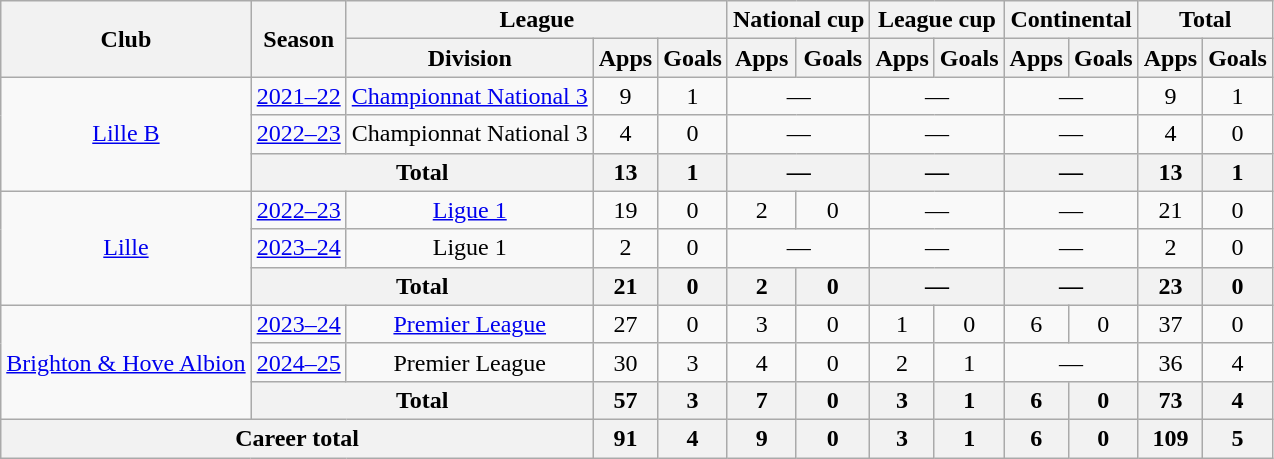<table class="wikitable" style="text-align: center;">
<tr>
<th rowspan="2">Club</th>
<th rowspan="2">Season</th>
<th colspan="3">League</th>
<th colspan="2">National cup</th>
<th colspan="2">League cup</th>
<th colspan="2">Continental</th>
<th colspan="2">Total</th>
</tr>
<tr>
<th>Division</th>
<th>Apps</th>
<th>Goals</th>
<th>Apps</th>
<th>Goals</th>
<th>Apps</th>
<th>Goals</th>
<th>Apps</th>
<th>Goals</th>
<th>Apps</th>
<th>Goals</th>
</tr>
<tr>
<td rowspan="3"><a href='#'>Lille B</a></td>
<td><a href='#'>2021–22</a></td>
<td><a href='#'>Championnat National 3</a></td>
<td>9</td>
<td>1</td>
<td colspan="2">—</td>
<td colspan="2">—</td>
<td colspan="2">—</td>
<td>9</td>
<td>1</td>
</tr>
<tr>
<td><a href='#'>2022–23</a></td>
<td>Championnat National 3</td>
<td>4</td>
<td>0</td>
<td colspan="2">—</td>
<td colspan="2">—</td>
<td colspan="2">—</td>
<td>4</td>
<td>0</td>
</tr>
<tr>
<th colspan="2">Total</th>
<th>13</th>
<th>1</th>
<th colspan="2">—</th>
<th colspan="2">—</th>
<th colspan="2">—</th>
<th>13</th>
<th>1</th>
</tr>
<tr>
<td rowspan="3"><a href='#'>Lille</a></td>
<td><a href='#'>2022–23</a></td>
<td><a href='#'>Ligue 1</a></td>
<td>19</td>
<td>0</td>
<td>2</td>
<td>0</td>
<td colspan="2">—</td>
<td colspan="2">—</td>
<td>21</td>
<td>0</td>
</tr>
<tr>
<td><a href='#'>2023–24</a></td>
<td>Ligue 1</td>
<td>2</td>
<td>0</td>
<td colspan="2">—</td>
<td colspan="2">—</td>
<td colspan="2">—</td>
<td>2</td>
<td>0</td>
</tr>
<tr>
<th colspan="2">Total</th>
<th>21</th>
<th>0</th>
<th>2</th>
<th>0</th>
<th colspan="2">—</th>
<th colspan="2">—</th>
<th>23</th>
<th>0</th>
</tr>
<tr>
<td rowspan="3"><a href='#'>Brighton & Hove Albion</a></td>
<td><a href='#'>2023–24</a></td>
<td><a href='#'>Premier League</a></td>
<td>27</td>
<td>0</td>
<td>3</td>
<td>0</td>
<td>1</td>
<td>0</td>
<td>6</td>
<td>0</td>
<td>37</td>
<td>0</td>
</tr>
<tr>
<td><a href='#'>2024–25</a></td>
<td>Premier League</td>
<td>30</td>
<td>3</td>
<td>4</td>
<td>0</td>
<td>2</td>
<td>1</td>
<td colspan="2">—</td>
<td>36</td>
<td>4</td>
</tr>
<tr>
<th colspan="2">Total</th>
<th>57</th>
<th>3</th>
<th>7</th>
<th>0</th>
<th>3</th>
<th>1</th>
<th>6</th>
<th>0</th>
<th>73</th>
<th>4</th>
</tr>
<tr>
<th colspan="3">Career total</th>
<th>91</th>
<th>4</th>
<th>9</th>
<th>0</th>
<th>3</th>
<th>1</th>
<th>6</th>
<th>0</th>
<th>109</th>
<th>5</th>
</tr>
</table>
